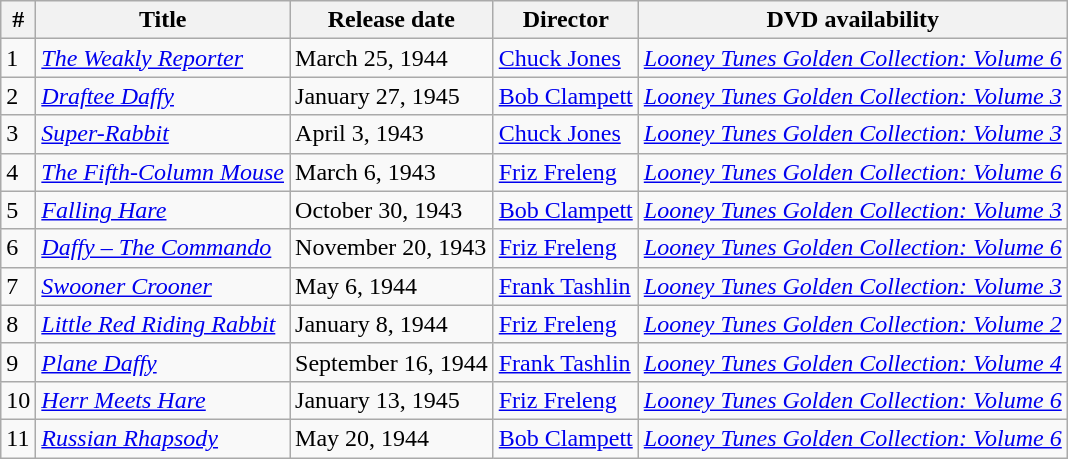<table class="wikitable sortable">
<tr>
<th>#</th>
<th>Title</th>
<th>Release date</th>
<th>Director</th>
<th>DVD availability</th>
</tr>
<tr>
<td>1</td>
<td><em><a href='#'>The Weakly Reporter</a></em></td>
<td>March 25, 1944</td>
<td><a href='#'>Chuck Jones</a></td>
<td><em><a href='#'>Looney Tunes Golden Collection: Volume 6</a></em></td>
</tr>
<tr>
<td>2</td>
<td><em><a href='#'>Draftee Daffy</a></em></td>
<td>January 27, 1945</td>
<td><a href='#'>Bob Clampett</a></td>
<td><em><a href='#'>Looney Tunes Golden Collection: Volume 3</a></em></td>
</tr>
<tr>
<td>3</td>
<td><em><a href='#'>Super-Rabbit</a></em></td>
<td>April 3, 1943</td>
<td><a href='#'>Chuck Jones</a></td>
<td><em><a href='#'>Looney Tunes Golden Collection: Volume 3</a></em></td>
</tr>
<tr>
<td>4</td>
<td><em><a href='#'>The Fifth-Column Mouse</a></em></td>
<td>March 6, 1943</td>
<td><a href='#'>Friz Freleng</a></td>
<td><em><a href='#'>Looney Tunes Golden Collection: Volume 6</a></em></td>
</tr>
<tr>
<td>5</td>
<td><em><a href='#'>Falling Hare</a></em></td>
<td>October 30, 1943</td>
<td><a href='#'>Bob Clampett</a></td>
<td><em><a href='#'>Looney Tunes Golden Collection: Volume 3</a></em></td>
</tr>
<tr>
<td>6</td>
<td><em><a href='#'>Daffy – The Commando</a></em></td>
<td>November 20, 1943</td>
<td><a href='#'>Friz Freleng</a></td>
<td><em><a href='#'>Looney Tunes Golden Collection: Volume 6</a></em></td>
</tr>
<tr>
<td>7</td>
<td><em><a href='#'>Swooner Crooner</a></em></td>
<td>May 6, 1944</td>
<td><a href='#'>Frank Tashlin</a></td>
<td><em><a href='#'>Looney Tunes Golden Collection: Volume 3</a></em></td>
</tr>
<tr>
<td>8</td>
<td><em><a href='#'>Little Red Riding Rabbit</a></em></td>
<td>January 8, 1944</td>
<td><a href='#'>Friz Freleng</a></td>
<td><em><a href='#'>Looney Tunes Golden Collection: Volume 2</a></em></td>
</tr>
<tr>
<td>9</td>
<td><em><a href='#'>Plane Daffy</a></em></td>
<td>September 16, 1944</td>
<td><a href='#'>Frank Tashlin</a></td>
<td><em><a href='#'>Looney Tunes Golden Collection: Volume 4</a></em></td>
</tr>
<tr>
<td>10</td>
<td><em><a href='#'>Herr Meets Hare</a></em></td>
<td>January 13, 1945</td>
<td><a href='#'>Friz Freleng</a></td>
<td><em><a href='#'>Looney Tunes Golden Collection: Volume 6</a></em></td>
</tr>
<tr>
<td>11</td>
<td><em><a href='#'>Russian Rhapsody</a></em></td>
<td>May 20, 1944</td>
<td><a href='#'>Bob Clampett</a></td>
<td><em><a href='#'>Looney Tunes Golden Collection: Volume 6</a></em></td>
</tr>
</table>
